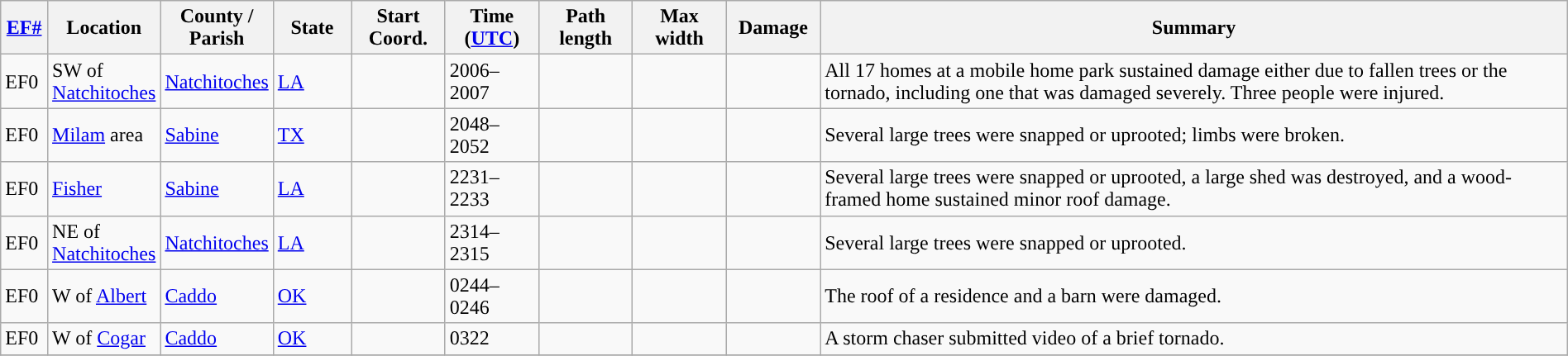<table class="wikitable sortable" style="width:100%;">
<tr>
<th scope="col" width="3%" align="center"><a href='#'>EF#</a></th>
<th scope="col" width="7%" align="center" class="unsortable">Location</th>
<th scope="col" width="6%" align="center" class="unsortable">County / Parish</th>
<th scope="col" width="5%" align="center">State</th>
<th scope="col" width="6%" align="center">Start Coord.</th>
<th scope="col" width="6%" align="center">Time (<a href='#'>UTC</a>)</th>
<th scope="col" width="6%" align="center">Path length</th>
<th scope="col" width="6%" align="center">Max width</th>
<th scope="col" width="6%" align="center">Damage</th>
<th scope="col" width="48%" class="unsortable" align="center">Summary</th>
</tr>
<tr>
<td>EF0</td>
<td>SW of <a href='#'>Natchitoches</a></td>
<td><a href='#'>Natchitoches</a></td>
<td><a href='#'>LA</a></td>
<td></td>
<td>2006–2007</td>
<td></td>
<td></td>
<td></td>
<td>All 17 homes at a mobile home park sustained damage either due to fallen trees or the tornado, including one that was damaged severely. Three people were injured.</td>
</tr>
<tr>
<td>EF0</td>
<td><a href='#'>Milam</a> area</td>
<td><a href='#'>Sabine</a></td>
<td><a href='#'>TX</a></td>
<td></td>
<td>2048–2052</td>
<td></td>
<td></td>
<td></td>
<td>Several large trees were snapped or uprooted; limbs were broken.</td>
</tr>
<tr>
<td>EF0</td>
<td><a href='#'>Fisher</a></td>
<td><a href='#'>Sabine</a></td>
<td><a href='#'>LA</a></td>
<td></td>
<td>2231–2233</td>
<td></td>
<td></td>
<td></td>
<td>Several large trees were snapped or uprooted, a large shed was destroyed, and a wood-framed home sustained minor roof damage.</td>
</tr>
<tr>
<td>EF0</td>
<td>NE of <a href='#'>Natchitoches</a></td>
<td><a href='#'>Natchitoches</a></td>
<td><a href='#'>LA</a></td>
<td></td>
<td>2314–2315</td>
<td></td>
<td></td>
<td></td>
<td>Several large trees were snapped or uprooted.</td>
</tr>
<tr>
<td>EF0</td>
<td>W of <a href='#'>Albert</a></td>
<td><a href='#'>Caddo</a></td>
<td><a href='#'>OK</a></td>
<td></td>
<td>0244–0246</td>
<td></td>
<td></td>
<td></td>
<td>The roof of a residence and a barn were damaged.</td>
</tr>
<tr>
<td>EF0</td>
<td>W of <a href='#'>Cogar</a></td>
<td><a href='#'>Caddo</a></td>
<td><a href='#'>OK</a></td>
<td></td>
<td>0322</td>
<td></td>
<td></td>
<td></td>
<td>A storm chaser submitted video of a brief tornado.</td>
</tr>
<tr>
</tr>
</table>
